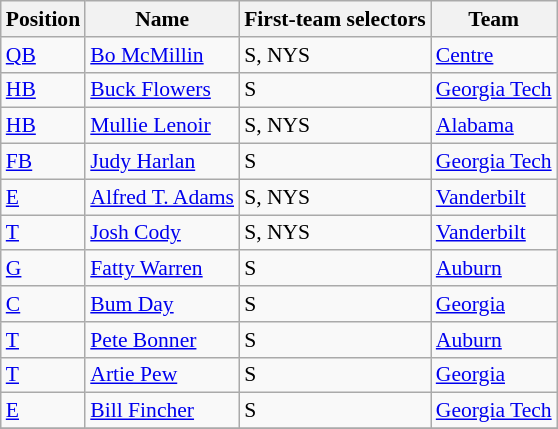<table class="wikitable" style="font-size: 90%">
<tr>
<th>Position</th>
<th>Name</th>
<th>First-team selectors</th>
<th>Team</th>
</tr>
<tr>
<td><a href='#'>QB</a></td>
<td><a href='#'>Bo McMillin</a></td>
<td>S, NYS</td>
<td><a href='#'>Centre</a></td>
</tr>
<tr>
<td><a href='#'>HB</a></td>
<td><a href='#'>Buck Flowers</a></td>
<td>S</td>
<td><a href='#'>Georgia Tech</a></td>
</tr>
<tr>
<td><a href='#'>HB</a></td>
<td><a href='#'>Mullie Lenoir</a></td>
<td>S, NYS</td>
<td><a href='#'>Alabama</a></td>
</tr>
<tr>
<td><a href='#'>FB</a></td>
<td><a href='#'>Judy Harlan</a></td>
<td>S</td>
<td><a href='#'>Georgia Tech</a></td>
</tr>
<tr>
<td><a href='#'>E</a></td>
<td><a href='#'>Alfred T. Adams</a></td>
<td>S, NYS</td>
<td><a href='#'>Vanderbilt</a></td>
</tr>
<tr>
<td><a href='#'>T</a></td>
<td><a href='#'>Josh Cody</a></td>
<td>S, NYS</td>
<td><a href='#'>Vanderbilt</a></td>
</tr>
<tr>
<td><a href='#'>G</a></td>
<td><a href='#'>Fatty Warren</a></td>
<td>S</td>
<td><a href='#'>Auburn</a></td>
</tr>
<tr>
<td><a href='#'>C</a></td>
<td><a href='#'>Bum Day</a></td>
<td>S</td>
<td><a href='#'>Georgia</a></td>
</tr>
<tr>
<td><a href='#'>T</a></td>
<td><a href='#'>Pete Bonner</a></td>
<td>S</td>
<td><a href='#'>Auburn</a></td>
</tr>
<tr>
<td><a href='#'>T</a></td>
<td><a href='#'>Artie Pew</a></td>
<td>S</td>
<td><a href='#'>Georgia</a></td>
</tr>
<tr>
<td><a href='#'>E</a></td>
<td><a href='#'>Bill Fincher</a></td>
<td>S</td>
<td><a href='#'>Georgia Tech</a></td>
</tr>
<tr>
</tr>
</table>
